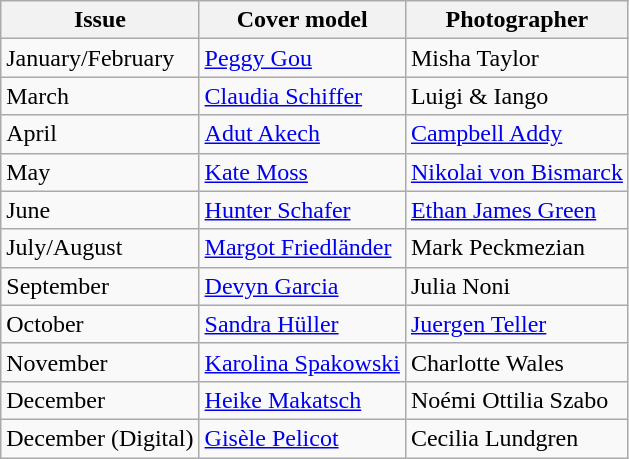<table class="wikitable">
<tr>
<th>Issue</th>
<th>Cover model</th>
<th>Photographer</th>
</tr>
<tr>
<td>January/February</td>
<td><a href='#'>Peggy Gou</a></td>
<td>Misha Taylor</td>
</tr>
<tr>
<td>March</td>
<td><a href='#'>Claudia Schiffer</a></td>
<td>Luigi & Iango</td>
</tr>
<tr>
<td>April</td>
<td><a href='#'>Adut Akech</a></td>
<td><a href='#'>Campbell Addy</a></td>
</tr>
<tr>
<td>May</td>
<td><a href='#'>Kate Moss</a></td>
<td><a href='#'>Nikolai von Bismarck</a></td>
</tr>
<tr>
<td>June</td>
<td><a href='#'>Hunter Schafer</a></td>
<td><a href='#'>Ethan James Green</a></td>
</tr>
<tr>
<td>July/August</td>
<td><a href='#'>Margot Friedländer</a></td>
<td>Mark Peckmezian</td>
</tr>
<tr>
<td>September</td>
<td><a href='#'>Devyn Garcia</a></td>
<td>Julia Noni</td>
</tr>
<tr>
<td>October</td>
<td><a href='#'>Sandra Hüller</a></td>
<td><a href='#'>Juergen Teller</a></td>
</tr>
<tr>
<td>November</td>
<td><a href='#'>Karolina Spakowski</a></td>
<td>Charlotte Wales</td>
</tr>
<tr>
<td>December</td>
<td><a href='#'>Heike Makatsch</a></td>
<td>Noémi Ottilia Szabo</td>
</tr>
<tr>
<td>December (Digital)</td>
<td><a href='#'>Gisèle Pelicot</a></td>
<td>Cecilia Lundgren</td>
</tr>
</table>
